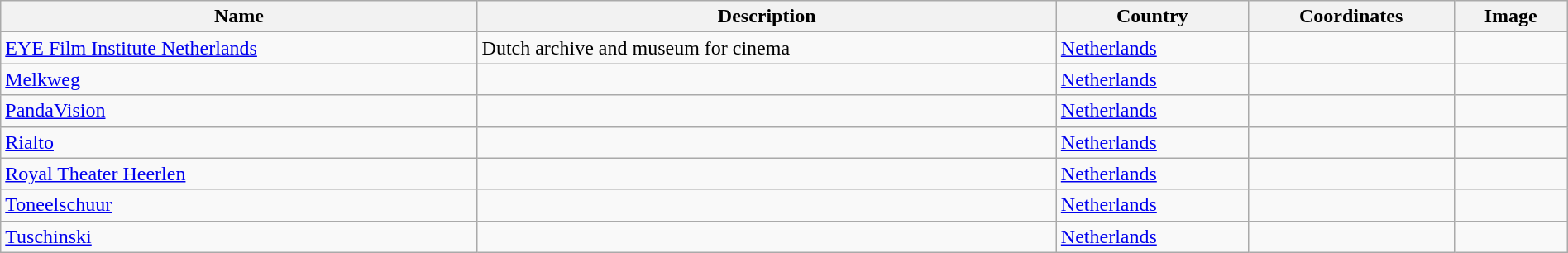<table class='wikitable sortable' style="width:100%">
<tr>
<th>Name</th>
<th>Description</th>
<th>Country</th>
<th>Coordinates</th>
<th>Image</th>
</tr>
<tr>
<td><a href='#'>EYE Film Institute Netherlands</a></td>
<td>Dutch archive and museum for cinema</td>
<td><a href='#'>Netherlands</a></td>
<td></td>
<td></td>
</tr>
<tr>
<td><a href='#'>Melkweg</a></td>
<td></td>
<td><a href='#'>Netherlands</a></td>
<td></td>
<td></td>
</tr>
<tr>
<td><a href='#'>PandaVision</a></td>
<td></td>
<td><a href='#'>Netherlands</a></td>
<td></td>
<td></td>
</tr>
<tr>
<td><a href='#'>Rialto</a></td>
<td></td>
<td><a href='#'>Netherlands</a></td>
<td></td>
<td></td>
</tr>
<tr>
<td><a href='#'>Royal Theater Heerlen</a></td>
<td></td>
<td><a href='#'>Netherlands</a></td>
<td><br></td>
<td></td>
</tr>
<tr>
<td><a href='#'>Toneelschuur</a></td>
<td></td>
<td><a href='#'>Netherlands</a></td>
<td></td>
<td></td>
</tr>
<tr>
<td><a href='#'>Tuschinski</a></td>
<td></td>
<td><a href='#'>Netherlands</a></td>
<td></td>
<td></td>
</tr>
</table>
